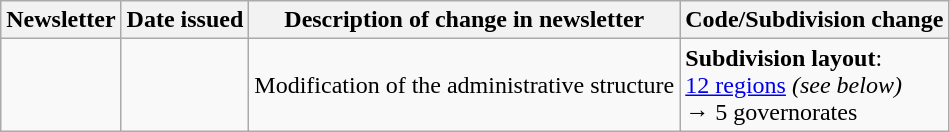<table class="wikitable">
<tr>
<th>Newsletter</th>
<th>Date issued</th>
<th>Description of change in newsletter</th>
<th>Code/Subdivision change</th>
</tr>
<tr>
<td id="I-8"></td>
<td></td>
<td>Modification of the administrative structure</td>
<td style=white-space:nowrap><strong>Subdivision layout</strong>:<br> <a href='#'>12 regions</a> <em>(see below)</em><br> → 5 governorates</td>
</tr>
</table>
